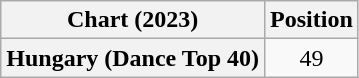<table class="wikitable plainrowheaders" style="text-align:center">
<tr>
<th scope="col">Chart (2023)</th>
<th scope="col">Position</th>
</tr>
<tr>
<th scope="row">Hungary (Dance Top 40)</th>
<td>49</td>
</tr>
</table>
